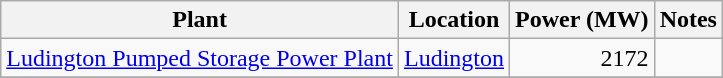<table class="wikitable sortable">
<tr>
<th>Plant</th>
<th>Location</th>
<th>Power (MW)</th>
<th>Notes</th>
</tr>
<tr>
<td><a href='#'>Ludington Pumped Storage Power Plant</a></td>
<td><a href='#'>Ludington</a></td>
<td align= "right">2172</td>
<td></td>
</tr>
<tr>
</tr>
</table>
